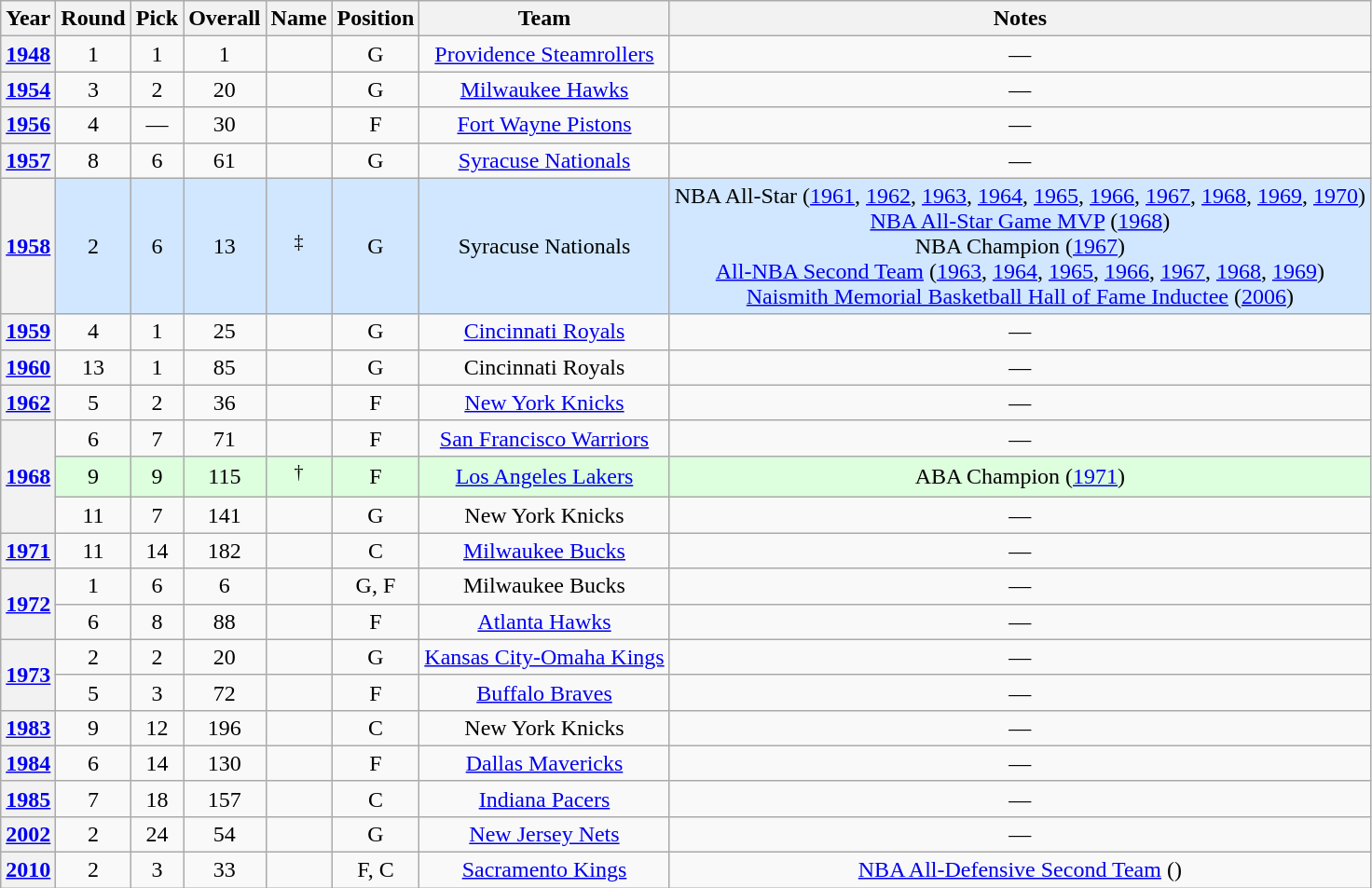<table class="wikitable sortable" style="text-align:center">
<tr>
<th scope="col">Year</th>
<th scope="col">Round</th>
<th scope="col">Pick</th>
<th scope="col">Overall</th>
<th scope="col">Name</th>
<th scope="col">Position</th>
<th scope="col">Team</th>
<th scope="col">Notes</th>
</tr>
<tr>
<th scope="row" style="text-align:center;" rowspan="1"><a href='#'>1948</a></th>
<td style="text-align:center;">1</td>
<td style="text-align:center;">1</td>
<td style="text-align:center;">1</td>
<td style="text-align:center;"></td>
<td style="text-align:center;">G</td>
<td style="text-align:center;"><a href='#'>Providence Steamrollers</a></td>
<td style="text-align:center;">—</td>
</tr>
<tr>
<th scope="row" style="text-align:center;" rowspan="1"><a href='#'>1954</a></th>
<td style="text-align:center;">3</td>
<td style="text-align:center;">2</td>
<td style="text-align:center;">20</td>
<td style="text-align:center;"></td>
<td style="text-align:center;">G</td>
<td style="text-align:center;"><a href='#'>Milwaukee Hawks</a></td>
<td style="text-align:center;">—</td>
</tr>
<tr>
<th scope="row" style="text-align:center;" rowspan="1"><a href='#'>1956</a></th>
<td style="text-align:center;">4</td>
<td style="text-align:center;">—</td>
<td style="text-align:center;">30</td>
<td style="text-align:center;"></td>
<td style="text-align:center;">F</td>
<td style="text-align:center;"><a href='#'>Fort Wayne Pistons</a></td>
<td style="text-align:center;">—</td>
</tr>
<tr>
<th scope="row" style="text-align:center;" rowspan="1"><a href='#'>1957</a></th>
<td style="text-align:center;">8</td>
<td style="text-align:center;">6</td>
<td style="text-align:center;">61</td>
<td style="text-align:center;"></td>
<td style="text-align:center;">G</td>
<td style="text-align:center;"><a href='#'>Syracuse Nationals</a></td>
<td style="text-align:center;">—</td>
</tr>
<tr style="background:#d0e7ff;">
<th scope="row" style="text-align:center;" rowspan="1"><a href='#'>1958</a></th>
<td style="text-align:center;">2</td>
<td style="text-align:center;">6</td>
<td style="text-align:center;">13</td>
<td style="text-align:center;"><sup>‡</sup></td>
<td style="text-align:center;">G</td>
<td style="text-align:center;">Syracuse Nationals</td>
<td style="text-align:center;">  NBA All-Star (<a href='#'>1961</a>, <a href='#'>1962</a>, <a href='#'>1963</a>, <a href='#'>1964</a>, <a href='#'>1965</a>, <a href='#'>1966</a>, <a href='#'>1967</a>, <a href='#'>1968</a>, <a href='#'>1969</a>, <a href='#'>1970</a>) <br> <a href='#'>NBA All-Star Game MVP</a> (<a href='#'>1968</a>) <br> NBA Champion (<a href='#'>1967</a>) <br> <a href='#'>All-NBA Second Team</a> (<a href='#'>1963</a>, <a href='#'>1964</a>, <a href='#'>1965</a>, <a href='#'>1966</a>, <a href='#'>1967</a>, <a href='#'>1968</a>, <a href='#'>1969</a>) <br> <a href='#'>Naismith Memorial Basketball Hall of Fame Inductee</a> (<a href='#'>2006</a>)</td>
</tr>
<tr>
<th scope="row" style="text-align:center;" rowspan="1"><a href='#'>1959</a></th>
<td style="text-align:center;">4</td>
<td style="text-align:center;">1</td>
<td style="text-align:center;">25</td>
<td style="text-align:center;"></td>
<td style="text-align:center;">G</td>
<td style="text-align:center;"><a href='#'>Cincinnati Royals</a></td>
<td style="text-align:center;">—</td>
</tr>
<tr>
<th scope="row" style="text-align:center;" rowspan="1"><a href='#'>1960</a></th>
<td style="text-align:center;">13</td>
<td style="text-align:center;">1</td>
<td style="text-align:center;">85</td>
<td style="text-align:center;"></td>
<td style="text-align:center;">G</td>
<td style="text-align:center;">Cincinnati Royals</td>
<td style="text-align:center;">—</td>
</tr>
<tr>
<th scope="row" style="text-align:center;" rowspan="1"><a href='#'>1962</a></th>
<td style="text-align:center;">5</td>
<td style="text-align:center;">2</td>
<td style="text-align:center;">36</td>
<td style="text-align:center;"></td>
<td style="text-align:center;">F</td>
<td style="text-align:center;"><a href='#'>New York Knicks</a></td>
<td style="text-align:center;">—</td>
</tr>
<tr>
<th scope="row" style="text-align:center;" rowspan="3"><a href='#'>1968</a></th>
<td style="text-align:center;">6</td>
<td style="text-align:center;">7</td>
<td style="text-align:center;">71</td>
<td style="text-align:center;"></td>
<td style="text-align:center;">F</td>
<td style="text-align:center;"><a href='#'>San Francisco Warriors</a></td>
<td style="text-align:center;">—</td>
</tr>
<tr style="background:#dfd;">
<td style="text-align:center;">9</td>
<td style="text-align:center;">9</td>
<td style="text-align:center;">115</td>
<td style="text-align:center;"><sup>†</sup></td>
<td style="text-align:center;">F</td>
<td style="text-align:center;"><a href='#'>Los Angeles Lakers</a></td>
<td style="text-align:center;"> ABA Champion (<a href='#'>1971</a>)</td>
</tr>
<tr>
<td style="text-align:center;">11</td>
<td style="text-align:center;">7</td>
<td style="text-align:center;">141</td>
<td style="text-align:center;"></td>
<td style="text-align:center;">G</td>
<td style="text-align:center;">New York Knicks</td>
<td style="text-align:center;">—</td>
</tr>
<tr>
<th scope="row" style="text-align:center;" rowspan="1"><a href='#'>1971</a></th>
<td style="text-align:center;">11</td>
<td style="text-align:center;">14</td>
<td style="text-align:center;">182</td>
<td style="text-align:center;"></td>
<td style="text-align:center;">C</td>
<td style="text-align:center;"><a href='#'>Milwaukee Bucks</a></td>
<td style="text-align:center;">—</td>
</tr>
<tr>
<th scope="row" style="text-align:center;" rowspan="2"><a href='#'>1972</a></th>
<td style="text-align:center;">1</td>
<td style="text-align:center;">6</td>
<td style="text-align:center;">6</td>
<td style="text-align:center;"></td>
<td style="text-align:center;">G, F</td>
<td style="text-align:center;">Milwaukee Bucks</td>
<td style="text-align:center;">—</td>
</tr>
<tr>
<td style="text-align:center;">6</td>
<td style="text-align:center;">8</td>
<td style="text-align:center;">88</td>
<td style="text-align:center;"></td>
<td style="text-align:center;">F</td>
<td style="text-align:center;"><a href='#'>Atlanta Hawks</a></td>
<td style="text-align:center;">—</td>
</tr>
<tr>
<th scope="row" style="text-align:center;" rowspan="2"><a href='#'>1973</a></th>
<td style="text-align:center;">2</td>
<td style="text-align:center;">2</td>
<td style="text-align:center;">20</td>
<td style="text-align:center;"></td>
<td style="text-align:center;">G</td>
<td style="text-align:center;"><a href='#'>Kansas City-Omaha Kings</a></td>
<td style="text-align:center;">—</td>
</tr>
<tr>
<td style="text-align:center;">5</td>
<td style="text-align:center;">3</td>
<td style="text-align:center;">72</td>
<td style="text-align:center;"></td>
<td style="text-align:center;">F</td>
<td style="text-align:center;"><a href='#'>Buffalo Braves</a></td>
<td style="text-align:center;">—</td>
</tr>
<tr>
<th scope="row" style="text-align:center;" rowspan="1"><a href='#'>1983</a></th>
<td style="text-align:center;">9</td>
<td style="text-align:center;">12</td>
<td style="text-align:center;">196</td>
<td style="text-align:center;"></td>
<td style="text-align:center;">C</td>
<td style="text-align:center;">New York Knicks</td>
<td style="text-align:center;">—</td>
</tr>
<tr>
<th scope="row" style="text-align:center;" rowspan="1"><a href='#'>1984</a></th>
<td style="text-align:center;">6</td>
<td style="text-align:center;">14</td>
<td style="text-align:center;">130</td>
<td style="text-align:center;"></td>
<td style="text-align:center;">F</td>
<td style="text-align:center;"><a href='#'>Dallas Mavericks</a></td>
<td style="text-align:center;">—</td>
</tr>
<tr>
<th scope="row" style="text-align:center;" rowspan="1"><a href='#'>1985</a></th>
<td style="text-align:center;">7</td>
<td style="text-align:center;">18</td>
<td style="text-align:center;">157</td>
<td style="text-align:center;"></td>
<td style="text-align:center;">C</td>
<td style="text-align:center;"><a href='#'>Indiana Pacers</a></td>
<td style="text-align:center;">—</td>
</tr>
<tr>
<th scope="row" style="text-align:center;" rowspan="1"><a href='#'>2002</a></th>
<td style="text-align:center;">2</td>
<td style="text-align:center;">24</td>
<td style="text-align:center;">54</td>
<td style="text-align:center;"></td>
<td style="text-align:center;">G</td>
<td style="text-align:center;"><a href='#'>New Jersey Nets</a></td>
<td style="text-align:center;">—</td>
</tr>
<tr>
<th scope="row" style="text-align:center;" rowspan="1"><a href='#'>2010</a></th>
<td style="text-align:center;">2</td>
<td style="text-align:center;">3</td>
<td style="text-align:center;">33</td>
<td style="text-align:center;"></td>
<td style="text-align:center;">F, C</td>
<td style="text-align:center;"><a href='#'>Sacramento Kings</a></td>
<td style="text-align:center;"> <a href='#'>NBA All-Defensive Second Team</a> ()</td>
</tr>
</table>
